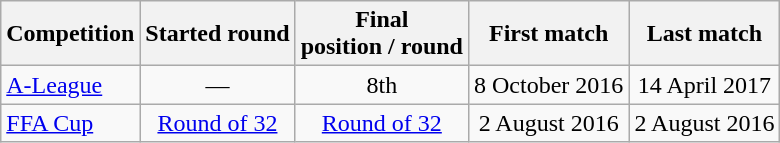<table class="wikitable">
<tr>
<th>Competition</th>
<th>Started round</th>
<th>Final <br>position / round</th>
<th>First match</th>
<th>Last match</th>
</tr>
<tr style="text-align: center">
<td align=left><a href='#'>A-League</a></td>
<td>—</td>
<td>8th</td>
<td>8 October 2016</td>
<td>14 April 2017</td>
</tr>
<tr style="text-align: center">
<td align=left><a href='#'>FFA Cup</a></td>
<td><a href='#'>Round of 32</a></td>
<td><a href='#'>Round of 32</a></td>
<td>2 August 2016</td>
<td>2 August 2016</td>
</tr>
</table>
